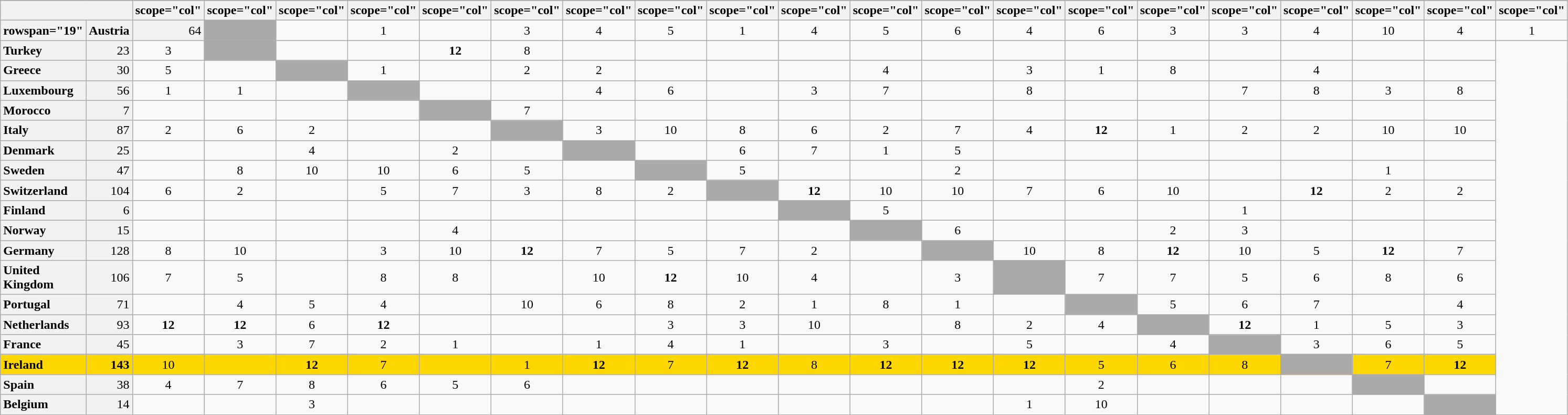<table class="wikitable plainrowheaders" style="text-align:center;">
<tr>
</tr>
<tr>
<th colspan="2"></th>
<th>scope="col" </th>
<th>scope="col" </th>
<th>scope="col" </th>
<th>scope="col" </th>
<th>scope="col" </th>
<th>scope="col" </th>
<th>scope="col" </th>
<th>scope="col" </th>
<th>scope="col" </th>
<th>scope="col" </th>
<th>scope="col" </th>
<th>scope="col" </th>
<th>scope="col" </th>
<th>scope="col" </th>
<th>scope="col" </th>
<th>scope="col" </th>
<th>scope="col" </th>
<th>scope="col" </th>
<th>scope="col" </th>
<th>scope="col" </th>
</tr>
<tr>
<th>rowspan="19" </th>
<th scope="row" style="text-align:left; background:#f2f2f2;">Austria</th>
<td style="text-align:right; background:#f2f2f2;">64</td>
<td style="text-align:left; background:#aaa;"></td>
<td></td>
<td>1</td>
<td></td>
<td>3</td>
<td>4</td>
<td>5</td>
<td>1</td>
<td>4</td>
<td>5</td>
<td>6</td>
<td>4</td>
<td>6</td>
<td>3</td>
<td>3</td>
<td>4</td>
<td>10</td>
<td>4</td>
<td>1</td>
</tr>
<tr>
<th scope="row" style="text-align:left; background:#f2f2f2;">Turkey</th>
<td style="text-align:right; background:#f2f2f2;">23</td>
<td>3</td>
<td style="text-align:left; background:#aaa;"></td>
<td></td>
<td></td>
<td><strong>12</strong></td>
<td>8</td>
<td></td>
<td></td>
<td></td>
<td></td>
<td></td>
<td></td>
<td></td>
<td></td>
<td></td>
<td></td>
<td></td>
<td></td>
<td></td>
</tr>
<tr>
<th scope="row" style="text-align:left; background:#f2f2f2;">Greece</th>
<td style="text-align:right; background:#f2f2f2;">30</td>
<td>5</td>
<td></td>
<td style="text-align:left; background:#aaa;"></td>
<td>1</td>
<td></td>
<td>2</td>
<td>2</td>
<td></td>
<td></td>
<td></td>
<td>4</td>
<td></td>
<td>3</td>
<td>1</td>
<td>8</td>
<td></td>
<td>4</td>
<td></td>
<td></td>
</tr>
<tr>
<th scope="row" style="text-align:left; background:#f2f2f2;">Luxembourg</th>
<td style="text-align:right; background:#f2f2f2;">56</td>
<td>1</td>
<td>1</td>
<td></td>
<td style="text-align:left; background:#aaa;"></td>
<td></td>
<td></td>
<td>4</td>
<td>6</td>
<td></td>
<td>3</td>
<td>7</td>
<td></td>
<td>8</td>
<td></td>
<td></td>
<td>7</td>
<td>8</td>
<td>3</td>
<td>8</td>
</tr>
<tr>
<th scope="row" style="text-align:left; background:#f2f2f2;">Morocco</th>
<td style="text-align:right; background:#f2f2f2;">7</td>
<td></td>
<td></td>
<td></td>
<td></td>
<td style="text-align:left; background:#aaa;"></td>
<td>7</td>
<td></td>
<td></td>
<td></td>
<td></td>
<td></td>
<td></td>
<td></td>
<td></td>
<td></td>
<td></td>
<td></td>
<td></td>
<td></td>
</tr>
<tr>
<th scope="row" style="text-align:left; background:#f2f2f2;">Italy</th>
<td style="text-align:right; background:#f2f2f2;">87</td>
<td>2</td>
<td>6</td>
<td>2</td>
<td></td>
<td></td>
<td style="text-align:left; background:#aaa;"></td>
<td>3</td>
<td>10</td>
<td>8</td>
<td>6</td>
<td>2</td>
<td>7</td>
<td>4</td>
<td><strong>12</strong></td>
<td>1</td>
<td>2</td>
<td>2</td>
<td>10</td>
<td>10</td>
</tr>
<tr>
<th scope="row" style="text-align:left; background:#f2f2f2;">Denmark</th>
<td style="text-align:right; background:#f2f2f2;">25</td>
<td></td>
<td></td>
<td>4</td>
<td></td>
<td>2</td>
<td></td>
<td style="text-align:left; background:#aaa;"></td>
<td></td>
<td>6</td>
<td>7</td>
<td>1</td>
<td>5</td>
<td></td>
<td></td>
<td></td>
<td></td>
<td></td>
<td></td>
<td></td>
</tr>
<tr>
<th scope="row" style="text-align:left; background:#f2f2f2;">Sweden</th>
<td style="text-align:right; background:#f2f2f2;">47</td>
<td></td>
<td>8</td>
<td>10</td>
<td>10</td>
<td>6</td>
<td>5</td>
<td></td>
<td style="text-align:left; background:#aaa;"></td>
<td>5</td>
<td></td>
<td></td>
<td>2</td>
<td></td>
<td></td>
<td></td>
<td></td>
<td></td>
<td>1</td>
<td></td>
</tr>
<tr>
<th scope="row" style="text-align:left; background:#f2f2f2;">Switzerland</th>
<td style="text-align:right; background:#f2f2f2;">104</td>
<td>6</td>
<td>2</td>
<td></td>
<td>5</td>
<td>7</td>
<td>3</td>
<td>8</td>
<td>2</td>
<td style="text-align:left; background:#aaa;"></td>
<td><strong>12</strong></td>
<td>10</td>
<td>10</td>
<td>7</td>
<td>6</td>
<td>10</td>
<td></td>
<td><strong>12</strong></td>
<td>2</td>
<td>2</td>
</tr>
<tr>
<th scope="row" style="text-align:left; background:#f2f2f2;">Finland</th>
<td style="text-align:right; background:#f2f2f2;">6</td>
<td></td>
<td></td>
<td></td>
<td></td>
<td></td>
<td></td>
<td></td>
<td></td>
<td></td>
<td style="text-align:left; background:#aaa;"></td>
<td>5</td>
<td></td>
<td></td>
<td></td>
<td></td>
<td>1</td>
<td></td>
<td></td>
<td></td>
</tr>
<tr>
<th scope="row" style="text-align:left; background:#f2f2f2;">Norway</th>
<td style="text-align:right; background:#f2f2f2;">15</td>
<td></td>
<td></td>
<td></td>
<td></td>
<td>4</td>
<td></td>
<td></td>
<td></td>
<td></td>
<td></td>
<td style="text-align:left; background:#aaa;"></td>
<td>6</td>
<td></td>
<td></td>
<td>2</td>
<td>3</td>
<td></td>
<td></td>
<td></td>
</tr>
<tr>
<th scope="row" style="text-align:left; background:#f2f2f2;">Germany</th>
<td style="text-align:right; background:#f2f2f2;">128</td>
<td>8</td>
<td>10</td>
<td></td>
<td>3</td>
<td>10</td>
<td><strong>12</strong></td>
<td>7</td>
<td>5</td>
<td>7</td>
<td>2</td>
<td></td>
<td style="text-align:left; background:#aaa;"></td>
<td>10</td>
<td>8</td>
<td><strong>12</strong></td>
<td>10</td>
<td>5</td>
<td><strong>12</strong></td>
<td>7</td>
</tr>
<tr>
<th scope="row" style="text-align:left; background:#f2f2f2;">United Kingdom</th>
<td style="text-align:right; background:#f2f2f2;">106</td>
<td>7</td>
<td>5</td>
<td></td>
<td>8</td>
<td>8</td>
<td></td>
<td>10</td>
<td><strong>12</strong></td>
<td>10</td>
<td>4</td>
<td></td>
<td>3</td>
<td style="text-align:left; background:#aaa;"></td>
<td>7</td>
<td>7</td>
<td>5</td>
<td>6</td>
<td>8</td>
<td>6</td>
</tr>
<tr>
<th scope="row" style="text-align:left; background:#f2f2f2;">Portugal</th>
<td style="text-align:right; background:#f2f2f2;">71</td>
<td></td>
<td>4</td>
<td>5</td>
<td>4</td>
<td></td>
<td>10</td>
<td>6</td>
<td>8</td>
<td>2</td>
<td>1</td>
<td>8</td>
<td>1</td>
<td></td>
<td style="text-align:left; background:#aaa;"></td>
<td>5</td>
<td>6</td>
<td>7</td>
<td></td>
<td>4</td>
</tr>
<tr>
<th scope="row" style="text-align:left; background:#f2f2f2;">Netherlands</th>
<td style="text-align:right; background:#f2f2f2;">93</td>
<td><strong>12</strong></td>
<td><strong>12</strong></td>
<td>6</td>
<td><strong>12</strong></td>
<td></td>
<td></td>
<td></td>
<td>3</td>
<td>3</td>
<td>10</td>
<td></td>
<td>8</td>
<td>2</td>
<td>4</td>
<td style="text-align:left; background:#aaa;"></td>
<td><strong>12</strong></td>
<td>1</td>
<td>5</td>
<td>3</td>
</tr>
<tr>
<th scope="row" style="text-align:left; background:#f2f2f2;">France</th>
<td style="text-align:right; background:#f2f2f2;">45</td>
<td></td>
<td>3</td>
<td>7</td>
<td>2</td>
<td>1</td>
<td></td>
<td>1</td>
<td>4</td>
<td>1</td>
<td></td>
<td>3</td>
<td></td>
<td>5</td>
<td></td>
<td>4</td>
<td style="text-align:left; background:#aaa;"></td>
<td>3</td>
<td>6</td>
<td>5</td>
</tr>
<tr style="background:gold;">
<th scope="row" style="text-align:left; font-weight:bold; background:gold;">Ireland</th>
<td style="text-align:right; font-weight:bold;">143</td>
<td>10</td>
<td></td>
<td><strong>12</strong></td>
<td>7</td>
<td></td>
<td>1</td>
<td><strong>12</strong></td>
<td>7</td>
<td><strong>12</strong></td>
<td>8</td>
<td><strong>12</strong></td>
<td><strong>12</strong></td>
<td><strong>12</strong></td>
<td>5</td>
<td>6</td>
<td>8</td>
<td style="text-align:left; background:#aaa;"></td>
<td>7</td>
<td><strong>12</strong></td>
</tr>
<tr>
<th scope="row" style="text-align:left; background:#f2f2f2;">Spain</th>
<td style="text-align:right; background:#f2f2f2;">38</td>
<td>4</td>
<td>7</td>
<td>8</td>
<td>6</td>
<td>5</td>
<td>6</td>
<td></td>
<td></td>
<td></td>
<td></td>
<td></td>
<td></td>
<td></td>
<td>2</td>
<td></td>
<td></td>
<td></td>
<td style="text-align:left; background:#aaa;"></td>
<td></td>
</tr>
<tr>
<th scope="row" style="text-align:left; background:#f2f2f2;">Belgium</th>
<td style="text-align:right; background:#f2f2f2;">14</td>
<td></td>
<td></td>
<td>3</td>
<td></td>
<td></td>
<td></td>
<td></td>
<td></td>
<td></td>
<td></td>
<td></td>
<td></td>
<td>1</td>
<td>10</td>
<td></td>
<td></td>
<td></td>
<td></td>
<td style="text-align:left; background:#aaa;"></td>
</tr>
</table>
